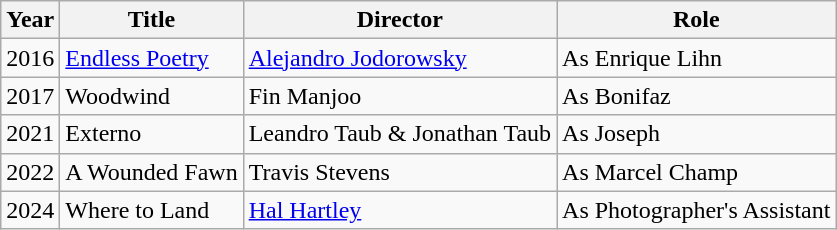<table class="wikitable">
<tr>
<th>Year</th>
<th>Title</th>
<th>Director</th>
<th>Role</th>
</tr>
<tr>
<td>2016</td>
<td><a href='#'>Endless Poetry</a></td>
<td><a href='#'>Alejandro Jodorowsky</a></td>
<td>As Enrique Lihn</td>
</tr>
<tr>
<td>2017</td>
<td>Woodwind</td>
<td>Fin Manjoo</td>
<td>As Bonifaz</td>
</tr>
<tr>
<td>2021</td>
<td>Externo</td>
<td>Leandro Taub & Jonathan Taub</td>
<td>As Joseph</td>
</tr>
<tr>
<td>2022</td>
<td>A Wounded Fawn</td>
<td>Travis Stevens</td>
<td>As Marcel Champ</td>
</tr>
<tr>
<td>2024</td>
<td>Where to Land</td>
<td><a href='#'>Hal Hartley</a></td>
<td>As Photographer's Assistant</td>
</tr>
</table>
